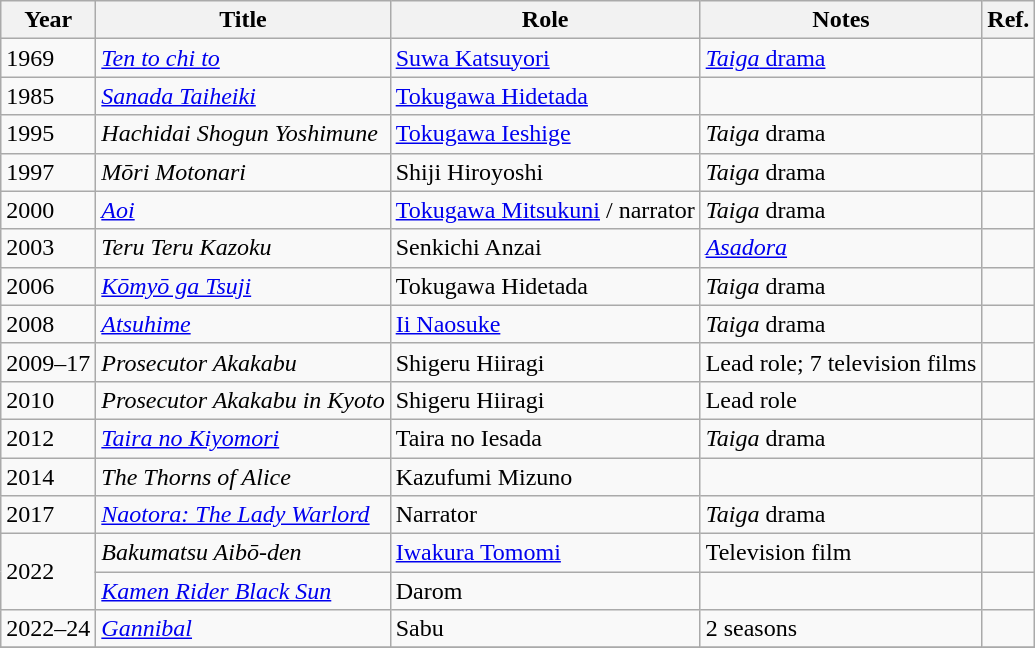<table class="wikitable sortable">
<tr>
<th>Year</th>
<th>Title</th>
<th>Role</th>
<th class="unsortable">Notes</th>
<th class="unsortable">Ref.</th>
</tr>
<tr>
<td>1969</td>
<td><em><a href='#'>Ten to chi to</a></em></td>
<td><a href='#'>Suwa Katsuyori</a></td>
<td><a href='#'><em>Taiga</em> drama</a></td>
<td></td>
</tr>
<tr>
<td>1985</td>
<td><em><a href='#'>Sanada Taiheiki</a></em></td>
<td><a href='#'>Tokugawa Hidetada</a></td>
<td></td>
<td></td>
</tr>
<tr>
<td>1995</td>
<td><em>Hachidai Shogun Yoshimune</em></td>
<td><a href='#'>Tokugawa Ieshige</a></td>
<td><em>Taiga</em> drama</td>
<td></td>
</tr>
<tr>
<td>1997</td>
<td><em>Mōri Motonari</em></td>
<td>Shiji Hiroyoshi</td>
<td><em>Taiga</em> drama</td>
<td></td>
</tr>
<tr>
<td>2000</td>
<td><em><a href='#'>Aoi</a></em></td>
<td><a href='#'>Tokugawa Mitsukuni</a> / narrator</td>
<td><em>Taiga</em> drama</td>
<td></td>
</tr>
<tr>
<td>2003</td>
<td><em>Teru Teru Kazoku</em></td>
<td>Senkichi Anzai</td>
<td><em><a href='#'>Asadora</a></em></td>
<td></td>
</tr>
<tr>
<td>2006</td>
<td><em><a href='#'>Kōmyō ga Tsuji</a></em></td>
<td>Tokugawa Hidetada</td>
<td><em>Taiga</em> drama</td>
<td></td>
</tr>
<tr>
<td>2008</td>
<td><em><a href='#'>Atsuhime</a></em></td>
<td><a href='#'>Ii Naosuke</a></td>
<td><em>Taiga</em> drama</td>
<td></td>
</tr>
<tr>
<td>2009–17</td>
<td><em>Prosecutor Akakabu</em></td>
<td>Shigeru Hiiragi</td>
<td>Lead role; 7 television films</td>
<td></td>
</tr>
<tr>
<td>2010</td>
<td><em>Prosecutor Akakabu in Kyoto</em></td>
<td>Shigeru Hiiragi</td>
<td>Lead role</td>
<td></td>
</tr>
<tr>
<td>2012</td>
<td><em><a href='#'>Taira no Kiyomori</a></em></td>
<td>Taira no Iesada</td>
<td><em>Taiga</em> drama</td>
<td></td>
</tr>
<tr>
<td>2014</td>
<td><em>The Thorns of Alice</em></td>
<td>Kazufumi Mizuno</td>
<td></td>
<td></td>
</tr>
<tr>
<td>2017</td>
<td><em><a href='#'>Naotora: The Lady Warlord</a></em></td>
<td>Narrator</td>
<td><em>Taiga</em> drama</td>
<td></td>
</tr>
<tr>
<td rowspan="2">2022</td>
<td><em>Bakumatsu Aibō-den</em></td>
<td><a href='#'>Iwakura Tomomi</a></td>
<td>Television film</td>
<td></td>
</tr>
<tr>
<td><em><a href='#'>Kamen Rider Black Sun</a></em></td>
<td>Darom</td>
<td></td>
<td></td>
</tr>
<tr>
<td>2022–24</td>
<td><em><a href='#'>Gannibal</a></em></td>
<td>Sabu</td>
<td>2 seasons</td>
<td></td>
</tr>
<tr>
</tr>
</table>
